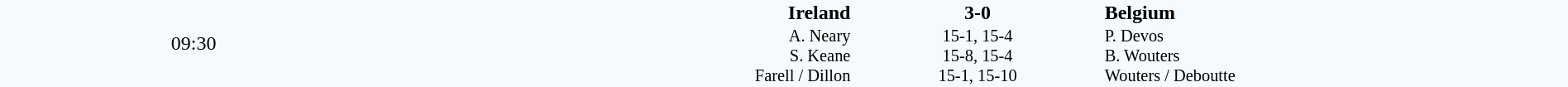<table style="width: 100%; background:#F5FAFF;" cellspacing="0">
<tr>
<td align=center rowspan=3 width=20%>09:30</td>
</tr>
<tr>
<td width=24% align=right><strong>Ireland</strong></td>
<td align=center width=13%><strong>3-0</strong></td>
<td width=24%><strong>Belgium</strong></td>
</tr>
<tr style=font-size:85%>
<td align=right valign=top>A. Neary<br>S. Keane<br>Farell / Dillon</td>
<td align=center>15-1, 15-4<br>15-8, 15-4<br>15-1, 15-10</td>
<td valign=top>P. Devos<br>B. Wouters<br>Wouters / Deboutte</td>
</tr>
</table>
